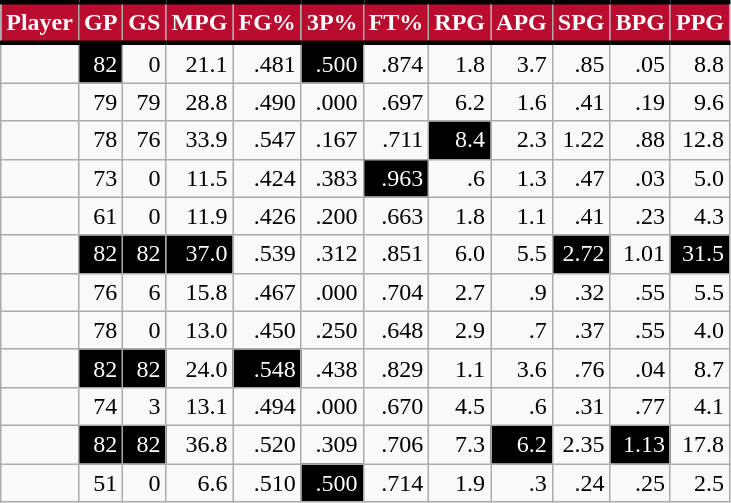<table class="wikitable sortable" style="text-align:right;">
<tr>
<th style="background:#BA0C2F; color:#FFFFFF; border-top:#010101 3px solid; border-bottom:#010101 3px solid;">Player</th>
<th style="background:#BA0C2F; color:#FFFFFF; border-top:#010101 3px solid; border-bottom:#010101 3px solid;">GP</th>
<th style="background:#BA0C2F; color:#FFFFFF; border-top:#010101 3px solid; border-bottom:#010101 3px solid;">GS</th>
<th style="background:#BA0C2F; color:#FFFFFF; border-top:#010101 3px solid; border-bottom:#010101 3px solid;">MPG</th>
<th style="background:#BA0C2F; color:#FFFFFF; border-top:#010101 3px solid; border-bottom:#010101 3px solid;">FG%</th>
<th style="background:#BA0C2F; color:#FFFFFF; border-top:#010101 3px solid; border-bottom:#010101 3px solid;">3P%</th>
<th style="background:#BA0C2F; color:#FFFFFF; border-top:#010101 3px solid; border-bottom:#010101 3px solid;">FT%</th>
<th style="background:#BA0C2F; color:#FFFFFF; border-top:#010101 3px solid; border-bottom:#010101 3px solid;">RPG</th>
<th style="background:#BA0C2F; color:#FFFFFF; border-top:#010101 3px solid; border-bottom:#010101 3px solid;">APG</th>
<th style="background:#BA0C2F; color:#FFFFFF; border-top:#010101 3px solid; border-bottom:#010101 3px solid;">SPG</th>
<th style="background:#BA0C2F; color:#FFFFFF; border-top:#010101 3px solid; border-bottom:#010101 3px solid;">BPG</th>
<th style="background:#BA0C2F; color:#FFFFFF; border-top:#010101 3px solid; border-bottom:#010101 3px solid;">PPG</th>
</tr>
<tr>
<td></td>
<td style="background:black;color:white;">82</td>
<td>0</td>
<td>21.1</td>
<td>.481</td>
<td style="background:black;color:white;">.500</td>
<td>.874</td>
<td>1.8</td>
<td>3.7</td>
<td>.85</td>
<td>.05</td>
<td>8.8</td>
</tr>
<tr>
<td></td>
<td>79</td>
<td>79</td>
<td>28.8</td>
<td>.490</td>
<td>.000</td>
<td>.697</td>
<td>6.2</td>
<td>1.6</td>
<td>.41</td>
<td>.19</td>
<td>9.6</td>
</tr>
<tr>
<td></td>
<td>78</td>
<td>76</td>
<td>33.9</td>
<td>.547</td>
<td>.167</td>
<td>.711</td>
<td style="background:black;color:white;">8.4</td>
<td>2.3</td>
<td>1.22</td>
<td>.88</td>
<td>12.8</td>
</tr>
<tr>
<td></td>
<td>73</td>
<td>0</td>
<td>11.5</td>
<td>.424</td>
<td>.383</td>
<td style="background:black;color:white;">.963</td>
<td>.6</td>
<td>1.3</td>
<td>.47</td>
<td>.03</td>
<td>5.0</td>
</tr>
<tr>
<td></td>
<td>61</td>
<td>0</td>
<td>11.9</td>
<td>.426</td>
<td>.200</td>
<td>.663</td>
<td>1.8</td>
<td>1.1</td>
<td>.41</td>
<td>.23</td>
<td>4.3</td>
</tr>
<tr>
<td></td>
<td style="background:black;color:white;">82</td>
<td style="background:black;color:white;">82</td>
<td style="background:black;color:white;">37.0</td>
<td>.539</td>
<td>.312</td>
<td>.851</td>
<td>6.0</td>
<td>5.5</td>
<td style="background:black;color:white;">2.72</td>
<td>1.01</td>
<td style="background:black;color:white;">31.5</td>
</tr>
<tr>
<td></td>
<td>76</td>
<td>6</td>
<td>15.8</td>
<td>.467</td>
<td>.000</td>
<td>.704</td>
<td>2.7</td>
<td>.9</td>
<td>.32</td>
<td>.55</td>
<td>5.5</td>
</tr>
<tr>
<td></td>
<td>78</td>
<td>0</td>
<td>13.0</td>
<td>.450</td>
<td>.250</td>
<td>.648</td>
<td>2.9</td>
<td>.7</td>
<td>.37</td>
<td>.55</td>
<td>4.0</td>
</tr>
<tr>
<td></td>
<td style="background:black;color:white;">82</td>
<td style="background:black;color:white;">82</td>
<td>24.0</td>
<td style="background:black;color:white;">.548</td>
<td>.438</td>
<td>.829</td>
<td>1.1</td>
<td>3.6</td>
<td>.76</td>
<td>.04</td>
<td>8.7</td>
</tr>
<tr>
<td></td>
<td>74</td>
<td>3</td>
<td>13.1</td>
<td>.494</td>
<td>.000</td>
<td>.670</td>
<td>4.5</td>
<td>.6</td>
<td>.31</td>
<td>.77</td>
<td>4.1</td>
</tr>
<tr>
<td></td>
<td style="background:black;color:white;">82</td>
<td style="background:black;color:white;">82</td>
<td>36.8</td>
<td>.520</td>
<td>.309</td>
<td>.706</td>
<td>7.3</td>
<td style="background:black;color:white;">6.2</td>
<td>2.35</td>
<td style="background:black;color:white;">1.13</td>
<td>17.8</td>
</tr>
<tr>
<td></td>
<td>51</td>
<td>0</td>
<td>6.6</td>
<td>.510</td>
<td style="background:black;color:white;">.500</td>
<td>.714</td>
<td>1.9</td>
<td>.3</td>
<td>.24</td>
<td>.25</td>
<td>2.5</td>
</tr>
</table>
